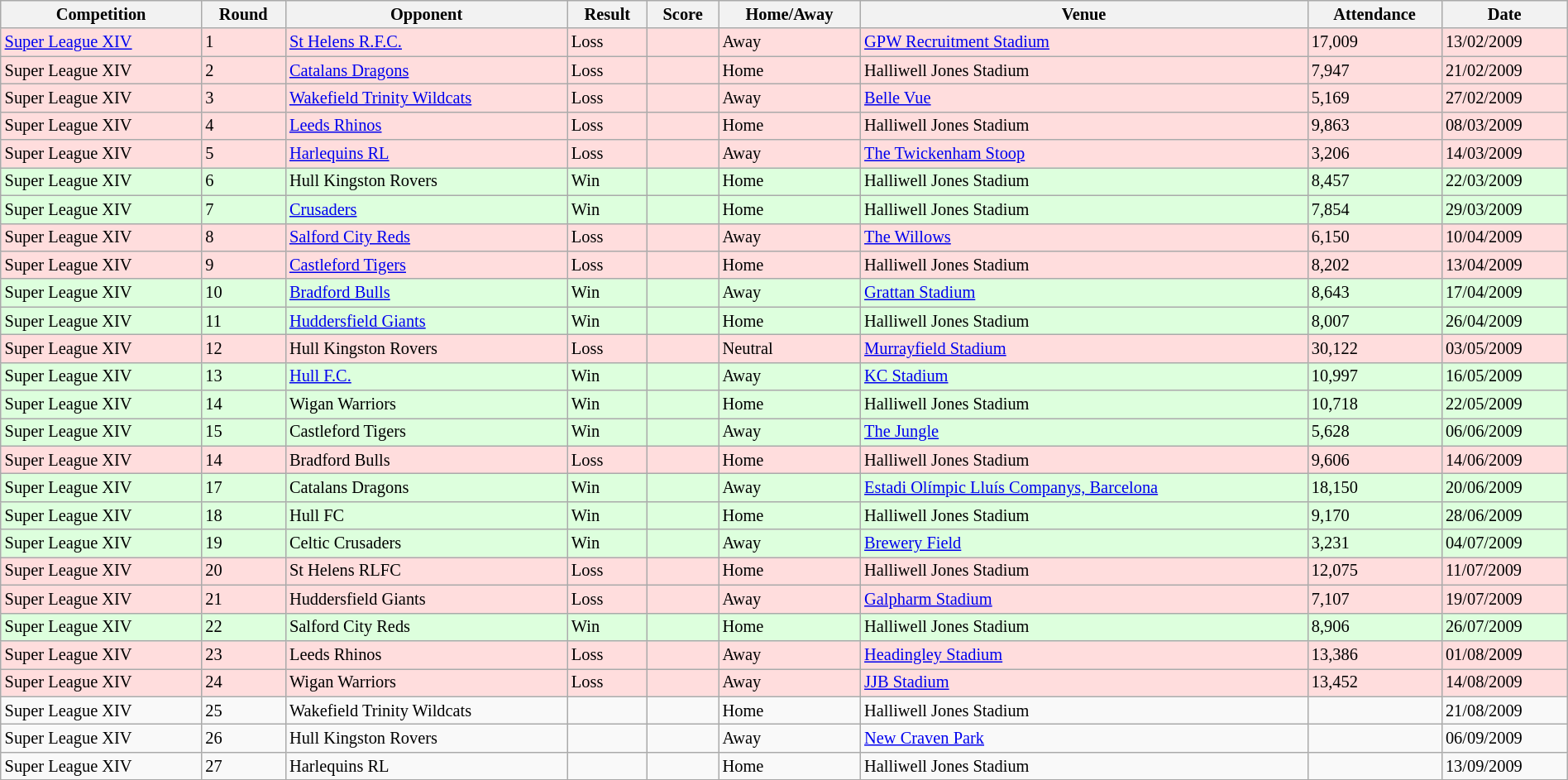<table class="wikitable" style="font-size:85%;" width="100%">
<tr>
<th>Competition</th>
<th>Round</th>
<th>Opponent</th>
<th>Result</th>
<th>Score</th>
<th>Home/Away</th>
<th>Venue</th>
<th>Attendance</th>
<th>Date</th>
</tr>
<tr bgcolor="#ffdddd">
<td><a href='#'>Super League XIV</a></td>
<td>1</td>
<td> <a href='#'>St Helens R.F.C.</a></td>
<td>Loss</td>
<td></td>
<td>Away</td>
<td><a href='#'>GPW Recruitment Stadium</a></td>
<td>17,009</td>
<td>13/02/2009</td>
</tr>
<tr bgcolor="#ffdddd">
<td>Super League XIV</td>
<td>2</td>
<td> <a href='#'>Catalans Dragons</a></td>
<td>Loss</td>
<td></td>
<td>Home</td>
<td>Halliwell Jones Stadium</td>
<td>7,947</td>
<td>21/02/2009</td>
</tr>
<tr bgcolor="#ffdddd">
<td>Super League XIV</td>
<td>3</td>
<td> <a href='#'>Wakefield Trinity Wildcats</a></td>
<td>Loss</td>
<td></td>
<td>Away</td>
<td><a href='#'>Belle Vue</a></td>
<td>5,169</td>
<td>27/02/2009</td>
</tr>
<tr bgcolor="#ffdddd">
<td>Super League XIV</td>
<td>4</td>
<td> <a href='#'>Leeds Rhinos</a></td>
<td>Loss</td>
<td></td>
<td>Home</td>
<td>Halliwell Jones Stadium</td>
<td>9,863</td>
<td>08/03/2009</td>
</tr>
<tr bgcolor="#ffdddd">
<td>Super League XIV</td>
<td>5</td>
<td> <a href='#'>Harlequins RL</a></td>
<td>Loss</td>
<td></td>
<td>Away</td>
<td><a href='#'>The Twickenham Stoop</a></td>
<td>3,206</td>
<td>14/03/2009</td>
</tr>
<tr bgcolor="#ddffdd">
<td>Super League XIV</td>
<td>6</td>
<td> Hull Kingston Rovers</td>
<td>Win</td>
<td></td>
<td>Home</td>
<td>Halliwell Jones Stadium</td>
<td>8,457</td>
<td>22/03/2009</td>
</tr>
<tr bgcolor="#ddffdd">
<td>Super League XIV</td>
<td>7</td>
<td> <a href='#'>Crusaders</a></td>
<td>Win</td>
<td></td>
<td>Home</td>
<td>Halliwell Jones Stadium</td>
<td>7,854</td>
<td>29/03/2009</td>
</tr>
<tr bgcolor="#ffdddd">
<td>Super League XIV</td>
<td>8</td>
<td> <a href='#'>Salford City Reds</a></td>
<td>Loss</td>
<td></td>
<td>Away</td>
<td><a href='#'>The Willows</a></td>
<td>6,150</td>
<td>10/04/2009</td>
</tr>
<tr bgcolor="#ffdddd">
<td>Super League XIV</td>
<td>9</td>
<td> <a href='#'>Castleford Tigers</a></td>
<td>Loss</td>
<td></td>
<td>Home</td>
<td>Halliwell Jones Stadium</td>
<td>8,202</td>
<td>13/04/2009</td>
</tr>
<tr bgcolor="#ddffdd">
<td>Super League XIV</td>
<td>10</td>
<td> <a href='#'>Bradford Bulls</a></td>
<td>Win</td>
<td></td>
<td>Away</td>
<td><a href='#'>Grattan Stadium</a></td>
<td>8,643</td>
<td>17/04/2009</td>
</tr>
<tr bgcolor="#ddffdd">
<td>Super League XIV</td>
<td>11</td>
<td> <a href='#'>Huddersfield Giants</a></td>
<td>Win</td>
<td></td>
<td>Home</td>
<td>Halliwell Jones Stadium</td>
<td>8,007</td>
<td>26/04/2009</td>
</tr>
<tr bgcolor="#ffdddd">
<td>Super League XIV</td>
<td>12</td>
<td> Hull Kingston Rovers</td>
<td>Loss</td>
<td></td>
<td>Neutral</td>
<td><a href='#'>Murrayfield Stadium</a></td>
<td>30,122</td>
<td>03/05/2009</td>
</tr>
<tr bgcolor="#ddffdd">
<td>Super League XIV</td>
<td>13</td>
<td> <a href='#'>Hull F.C.</a></td>
<td>Win</td>
<td></td>
<td>Away</td>
<td><a href='#'>KC Stadium</a></td>
<td>10,997</td>
<td>16/05/2009</td>
</tr>
<tr bgcolor="#ddffdd">
<td>Super League XIV</td>
<td>14</td>
<td> Wigan Warriors</td>
<td>Win</td>
<td></td>
<td>Home</td>
<td>Halliwell Jones Stadium</td>
<td>10,718</td>
<td>22/05/2009</td>
</tr>
<tr bgcolor="#ddffdd">
<td>Super League XIV</td>
<td>15</td>
<td> Castleford Tigers</td>
<td>Win</td>
<td></td>
<td>Away</td>
<td><a href='#'>The Jungle</a></td>
<td>5,628</td>
<td>06/06/2009</td>
</tr>
<tr bgcolor="#ffdddd">
<td>Super League XIV</td>
<td>14</td>
<td> Bradford Bulls</td>
<td>Loss</td>
<td></td>
<td>Home</td>
<td>Halliwell Jones Stadium</td>
<td>9,606</td>
<td>14/06/2009</td>
</tr>
<tr bgcolor="#ddffdd">
<td>Super League XIV</td>
<td>17</td>
<td> Catalans Dragons</td>
<td>Win</td>
<td></td>
<td>Away</td>
<td><a href='#'> Estadi Olímpic Lluís Companys, Barcelona</a></td>
<td>18,150</td>
<td>20/06/2009</td>
</tr>
<tr bgcolor="#ddffdd">
<td>Super League XIV</td>
<td>18</td>
<td> Hull FC</td>
<td>Win</td>
<td></td>
<td>Home</td>
<td>Halliwell Jones Stadium</td>
<td>9,170</td>
<td>28/06/2009</td>
</tr>
<tr bgcolor="ddffdd">
<td>Super League XIV</td>
<td>19</td>
<td> Celtic Crusaders</td>
<td>Win</td>
<td></td>
<td>Away</td>
<td><a href='#'>Brewery Field</a></td>
<td>3,231</td>
<td>04/07/2009</td>
</tr>
<tr bgcolor="#ffdddd">
<td>Super League XIV</td>
<td>20</td>
<td> St Helens RLFC</td>
<td>Loss</td>
<td></td>
<td>Home</td>
<td>Halliwell Jones Stadium</td>
<td>12,075</td>
<td>11/07/2009</td>
</tr>
<tr bgcolor="#ffdddd">
<td>Super League XIV</td>
<td>21</td>
<td> Huddersfield Giants</td>
<td>Loss</td>
<td></td>
<td>Away</td>
<td><a href='#'>Galpharm Stadium</a></td>
<td>7,107</td>
<td>19/07/2009</td>
</tr>
<tr bgcolor="#ddffdd">
<td>Super League XIV</td>
<td>22</td>
<td> Salford City Reds</td>
<td>Win</td>
<td></td>
<td>Home</td>
<td>Halliwell Jones Stadium</td>
<td>8,906</td>
<td>26/07/2009</td>
</tr>
<tr bgcolor="#ffdddd">
<td>Super League XIV</td>
<td>23</td>
<td> Leeds Rhinos</td>
<td>Loss</td>
<td></td>
<td>Away</td>
<td><a href='#'>Headingley Stadium</a></td>
<td>13,386</td>
<td>01/08/2009</td>
</tr>
<tr bgcolor="#ffdddd">
<td>Super League XIV</td>
<td>24</td>
<td> Wigan Warriors</td>
<td>Loss</td>
<td></td>
<td>Away</td>
<td><a href='#'>JJB Stadium</a></td>
<td>13,452</td>
<td>14/08/2009</td>
</tr>
<tr>
<td>Super League XIV</td>
<td>25</td>
<td> Wakefield Trinity Wildcats</td>
<td></td>
<td></td>
<td>Home</td>
<td>Halliwell Jones Stadium</td>
<td></td>
<td>21/08/2009</td>
</tr>
<tr>
<td>Super League XIV</td>
<td>26</td>
<td> Hull Kingston Rovers</td>
<td></td>
<td></td>
<td>Away</td>
<td><a href='#'>New Craven Park</a></td>
<td></td>
<td>06/09/2009</td>
</tr>
<tr>
<td>Super League XIV</td>
<td>27</td>
<td> Harlequins RL</td>
<td></td>
<td></td>
<td>Home</td>
<td>Halliwell Jones Stadium</td>
<td></td>
<td>13/09/2009</td>
</tr>
<tr>
</tr>
</table>
